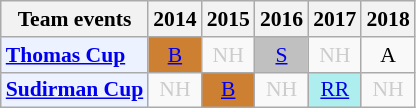<table class="wikitable" style="font-size: 90%; text-align:center">
<tr>
<th>Team events</th>
<th>2014</th>
<th>2015</th>
<th>2016</th>
<th>2017</th>
<th>2018</th>
</tr>
<tr>
<td bgcolor="#ECF2FF"; align="left"><strong><a href='#'>Thomas Cup</a></strong></td>
<td bgcolor=CD7F32><a href='#'>B</a></td>
<td style=color:#ccc>NH</td>
<td bgcolor=silver><a href='#'>S</a></td>
<td style=color:#ccc>NH</td>
<td>A</td>
</tr>
<tr>
<td bgcolor="#ECF2FF"; align="left"><strong><a href='#'>Sudirman Cup</a></strong></td>
<td style=color:#ccc>NH</td>
<td bgcolor=CD7F32><a href='#'>B</a></td>
<td style=color:#ccc>NH</td>
<td bgcolor=AFEEEE><a href='#'>RR</a></td>
<td style=color:#ccc>NH</td>
</tr>
</table>
